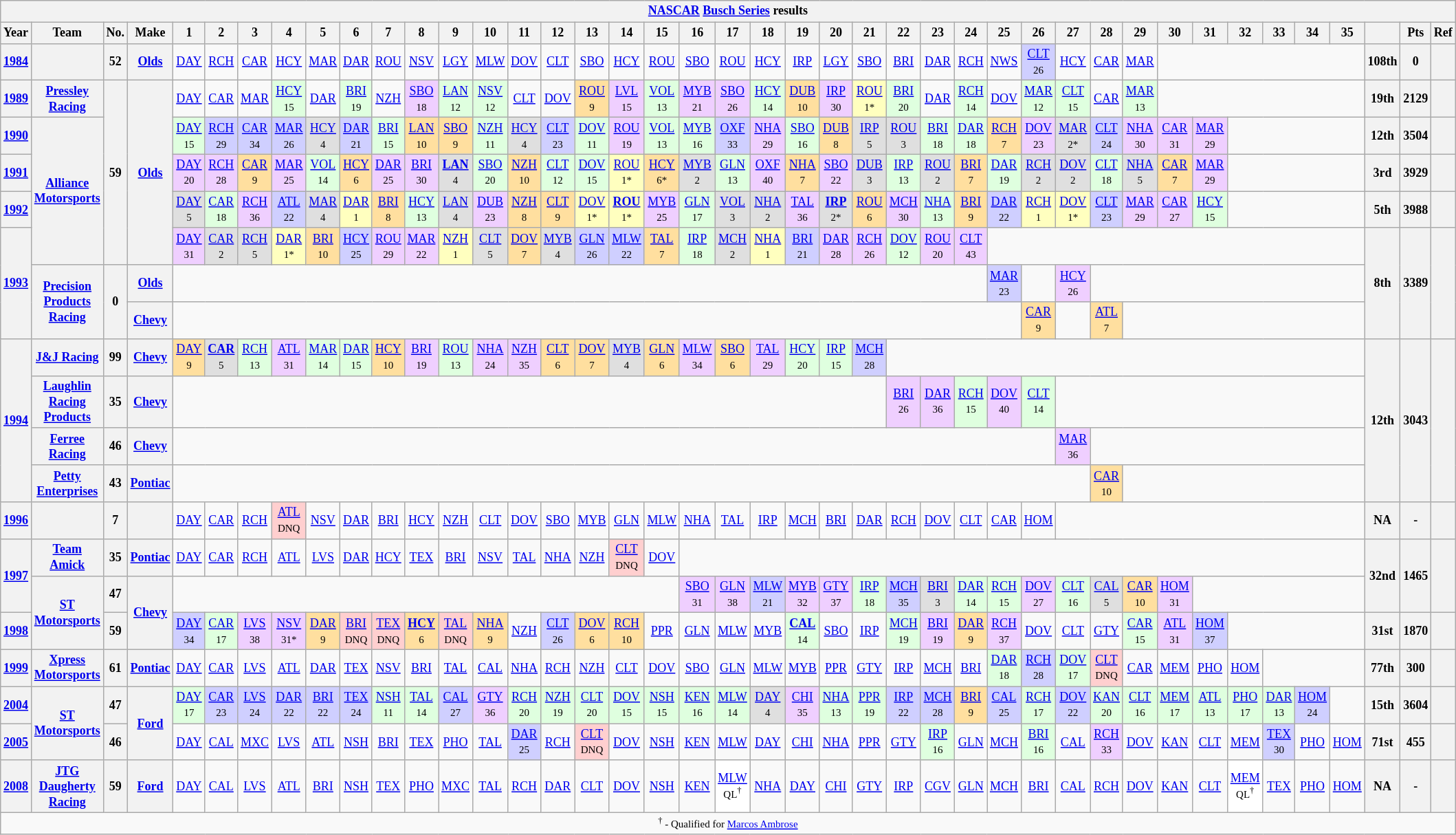<table class="wikitable" style="text-align:center; font-size:75%">
<tr>
<th colspan=42><a href='#'>NASCAR</a> <a href='#'>Busch Series</a> results</th>
</tr>
<tr>
<th>Year</th>
<th>Team</th>
<th>No.</th>
<th>Make</th>
<th>1</th>
<th>2</th>
<th>3</th>
<th>4</th>
<th>5</th>
<th>6</th>
<th>7</th>
<th>8</th>
<th>9</th>
<th>10</th>
<th>11</th>
<th>12</th>
<th>13</th>
<th>14</th>
<th>15</th>
<th>16</th>
<th>17</th>
<th>18</th>
<th>19</th>
<th>20</th>
<th>21</th>
<th>22</th>
<th>23</th>
<th>24</th>
<th>25</th>
<th>26</th>
<th>27</th>
<th>28</th>
<th>29</th>
<th>30</th>
<th>31</th>
<th>32</th>
<th>33</th>
<th>34</th>
<th>35</th>
<th></th>
<th>Pts</th>
<th>Ref</th>
</tr>
<tr>
<th><a href='#'>1984</a></th>
<th></th>
<th>52</th>
<th><a href='#'>Olds</a></th>
<td><a href='#'>DAY</a></td>
<td><a href='#'>RCH</a></td>
<td><a href='#'>CAR</a></td>
<td><a href='#'>HCY</a></td>
<td><a href='#'>MAR</a></td>
<td><a href='#'>DAR</a></td>
<td><a href='#'>ROU</a></td>
<td><a href='#'>NSV</a></td>
<td><a href='#'>LGY</a></td>
<td><a href='#'>MLW</a></td>
<td><a href='#'>DOV</a></td>
<td><a href='#'>CLT</a></td>
<td><a href='#'>SBO</a></td>
<td><a href='#'>HCY</a></td>
<td><a href='#'>ROU</a></td>
<td><a href='#'>SBO</a></td>
<td><a href='#'>ROU</a></td>
<td><a href='#'>HCY</a></td>
<td><a href='#'>IRP</a></td>
<td><a href='#'>LGY</a></td>
<td><a href='#'>SBO</a></td>
<td><a href='#'>BRI</a></td>
<td><a href='#'>DAR</a></td>
<td><a href='#'>RCH</a></td>
<td><a href='#'>NWS</a></td>
<td style="background:#CFCFFF;"><a href='#'>CLT</a><br><small>26</small></td>
<td><a href='#'>HCY</a></td>
<td><a href='#'>CAR</a></td>
<td><a href='#'>MAR</a></td>
<td colspan=6></td>
<th>108th</th>
<th>0</th>
<th></th>
</tr>
<tr>
<th><a href='#'>1989</a></th>
<th><a href='#'>Pressley Racing</a></th>
<th rowspan=5>59</th>
<th rowspan=5><a href='#'>Olds</a></th>
<td><a href='#'>DAY</a></td>
<td><a href='#'>CAR</a></td>
<td><a href='#'>MAR</a></td>
<td style="background:#DFFFDF;"><a href='#'>HCY</a><br><small>15</small></td>
<td><a href='#'>DAR</a></td>
<td style="background:#DFFFDF;"><a href='#'>BRI</a><br><small>19</small></td>
<td><a href='#'>NZH</a></td>
<td style="background:#EFCFFF;"><a href='#'>SBO</a><br><small>18</small></td>
<td style="background:#DFFFDF;"><a href='#'>LAN</a><br><small>12</small></td>
<td style="background:#DFFFDF;"><a href='#'>NSV</a><br><small>12</small></td>
<td><a href='#'>CLT</a></td>
<td><a href='#'>DOV</a></td>
<td style="background:#FFDF9F;"><a href='#'>ROU</a><br><small>9</small></td>
<td style="background:#EFCFFF;"><a href='#'>LVL</a><br><small>15</small></td>
<td style="background:#DFFFDF;"><a href='#'>VOL</a><br><small>13</small></td>
<td style="background:#EFCFFF;"><a href='#'>MYB</a><br><small>21</small></td>
<td style="background:#EFCFFF;"><a href='#'>SBO</a><br><small>26</small></td>
<td style="background:#DFFFDF;"><a href='#'>HCY</a><br><small>14</small></td>
<td style="background:#FFDF9F;"><a href='#'>DUB</a><br><small>10</small></td>
<td style="background:#EFCFFF;"><a href='#'>IRP</a><br><small>30</small></td>
<td style="background:#FFFFBF;"><a href='#'>ROU</a><br><small>1*</small></td>
<td style="background:#DFFFDF;"><a href='#'>BRI</a><br><small>20</small></td>
<td><a href='#'>DAR</a></td>
<td style="background:#DFFFDF;"><a href='#'>RCH</a><br><small>14</small></td>
<td><a href='#'>DOV</a></td>
<td style="background:#DFFFDF;"><a href='#'>MAR</a><br><small>12</small></td>
<td style="background:#DFFFDF;"><a href='#'>CLT</a><br><small>15</small></td>
<td><a href='#'>CAR</a></td>
<td style="background:#DFFFDF;"><a href='#'>MAR</a><br><small>13</small></td>
<td colspan=6></td>
<th>19th</th>
<th>2129</th>
<th></th>
</tr>
<tr>
<th><a href='#'>1990</a></th>
<th rowspan=4><a href='#'>Alliance Motorsports</a></th>
<td style="background:#DFFFDF;"><a href='#'>DAY</a><br><small>15</small></td>
<td style="background:#CFCFFF;"><a href='#'>RCH</a><br><small>29</small></td>
<td style="background:#CFCFFF;"><a href='#'>CAR</a><br><small>34</small></td>
<td style="background:#CFCFFF;"><a href='#'>MAR</a><br><small>26</small></td>
<td style="background:#DFDFDF;"><a href='#'>HCY</a><br><small>4</small></td>
<td style="background:#CFCFFF;"><a href='#'>DAR</a><br><small>21</small></td>
<td style="background:#DFFFDF;"><a href='#'>BRI</a><br><small>15</small></td>
<td style="background:#FFDF9F;"><a href='#'>LAN</a><br><small>10</small></td>
<td style="background:#FFDF9F;"><a href='#'>SBO</a><br><small>9</small></td>
<td style="background:#DFFFDF;"><a href='#'>NZH</a><br><small>11</small></td>
<td style="background:#DFDFDF;"><a href='#'>HCY</a><br><small>4</small></td>
<td style="background:#CFCFFF;"><a href='#'>CLT</a><br><small>23</small></td>
<td style="background:#DFFFDF;"><a href='#'>DOV</a><br><small>11</small></td>
<td style="background:#EFCFFF;"><a href='#'>ROU</a><br><small>19</small></td>
<td style="background:#DFFFDF;"><a href='#'>VOL</a><br><small>13</small></td>
<td style="background:#DFFFDF;"><a href='#'>MYB</a><br><small>16</small></td>
<td style="background:#CFCFFF;"><a href='#'>OXF</a><br><small>33</small></td>
<td style="background:#EFCFFF;"><a href='#'>NHA</a><br><small>29</small></td>
<td style="background:#DFFFDF;"><a href='#'>SBO</a><br><small>16</small></td>
<td style="background:#FFDF9F;"><a href='#'>DUB</a><br><small>8</small></td>
<td style="background:#DFDFDF;"><a href='#'>IRP</a><br><small>5</small></td>
<td style="background:#DFDFDF;"><a href='#'>ROU</a><br><small>3</small></td>
<td style="background:#DFFFDF;"><a href='#'>BRI</a><br><small>18</small></td>
<td style="background:#DFFFDF;"><a href='#'>DAR</a><br><small>18</small></td>
<td style="background:#FFDF9F;"><a href='#'>RCH</a><br><small>7</small></td>
<td style="background:#EFCFFF;"><a href='#'>DOV</a><br><small>23</small></td>
<td style="background:#DFDFDF;"><a href='#'>MAR</a><br><small>2*</small></td>
<td style="background:#CFCFFF;"><a href='#'>CLT</a><br><small>24</small></td>
<td style="background:#EFCFFF;"><a href='#'>NHA</a><br><small>30</small></td>
<td style="background:#EFCFFF;"><a href='#'>CAR</a><br><small>31</small></td>
<td style="background:#EFCFFF;"><a href='#'>MAR</a><br><small>29</small></td>
<td colspan=4></td>
<th>12th</th>
<th>3504</th>
<th></th>
</tr>
<tr>
<th><a href='#'>1991</a></th>
<td style="background:#EFCFFF;"><a href='#'>DAY</a><br><small>20</small></td>
<td style="background:#EFCFFF;"><a href='#'>RCH</a><br><small>28</small></td>
<td style="background:#FFDF9F;"><a href='#'>CAR</a><br><small>9</small></td>
<td style="background:#EFCFFF;"><a href='#'>MAR</a><br><small>25</small></td>
<td style="background:#DFFFDF;"><a href='#'>VOL</a><br><small>14</small></td>
<td style="background:#FFDF9F;"><a href='#'>HCY</a><br><small>6</small></td>
<td style="background:#EFCFFF;"><a href='#'>DAR</a><br><small>25</small></td>
<td style="background:#EFCFFF;"><a href='#'>BRI</a><br><small>30</small></td>
<td style="background:#DFDFDF;"><strong><a href='#'>LAN</a></strong><br><small>4</small></td>
<td style="background:#DFFFDF;"><a href='#'>SBO</a><br><small>20</small></td>
<td style="background:#FFDF9F;"><a href='#'>NZH</a><br><small>10</small></td>
<td style="background:#DFFFDF;"><a href='#'>CLT</a><br><small>12</small></td>
<td style="background:#DFFFDF;"><a href='#'>DOV</a><br><small>15</small></td>
<td style="background:#FFFFBF;"><a href='#'>ROU</a><br><small>1*</small></td>
<td style="background:#FFDF9F;"><a href='#'>HCY</a><br><small>6*</small></td>
<td style="background:#DFDFDF;"><a href='#'>MYB</a><br><small>2</small></td>
<td style="background:#DFFFDF;"><a href='#'>GLN</a><br><small>13</small></td>
<td style="background:#EFCFFF;"><a href='#'>OXF</a><br><small>40</small></td>
<td style="background:#FFDF9F;"><a href='#'>NHA</a><br><small>7</small></td>
<td style="background:#EFCFFF;"><a href='#'>SBO</a><br><small>22</small></td>
<td style="background:#DFDFDF;"><a href='#'>DUB</a><br><small>3</small></td>
<td style="background:#DFFFDF;"><a href='#'>IRP</a><br><small>13</small></td>
<td style="background:#DFDFDF;"><a href='#'>ROU</a><br><small>2</small></td>
<td style="background:#FFDF9F;"><a href='#'>BRI</a><br><small>7</small></td>
<td style="background:#DFFFDF;"><a href='#'>DAR</a><br><small>19</small></td>
<td style="background:#DFDFDF;"><a href='#'>RCH</a><br><small>2</small></td>
<td style="background:#DFDFDF;"><a href='#'>DOV</a><br><small>2</small></td>
<td style="background:#DFFFDF;"><a href='#'>CLT</a><br><small>18</small></td>
<td style="background:#DFDFDF;"><a href='#'>NHA</a><br><small>5</small></td>
<td style="background:#FFDF9F;"><a href='#'>CAR</a><br><small>7</small></td>
<td style="background:#EFCFFF;"><a href='#'>MAR</a><br><small>29</small></td>
<td colspan=4></td>
<th>3rd</th>
<th>3929</th>
<th></th>
</tr>
<tr>
<th><a href='#'>1992</a></th>
<td style="background:#DFDFDF;"><a href='#'>DAY</a><br><small>5</small></td>
<td style="background:#DFFFDF;"><a href='#'>CAR</a><br><small>18</small></td>
<td style="background:#EFCFFF;"><a href='#'>RCH</a><br><small>36</small></td>
<td style="background:#CFCFFF;"><a href='#'>ATL</a><br><small>22</small></td>
<td style="background:#DFDFDF;"><a href='#'>MAR</a><br><small>4</small></td>
<td style="background:#FFFFBF;"><a href='#'>DAR</a><br><small>1</small></td>
<td style="background:#FFDF9F;"><a href='#'>BRI</a><br><small>8</small></td>
<td style="background:#DFFFDF;"><a href='#'>HCY</a><br><small>13</small></td>
<td style="background:#DFDFDF;"><a href='#'>LAN</a><br><small>4</small></td>
<td style="background:#EFCFFF;"><a href='#'>DUB</a><br><small>23</small></td>
<td style="background:#FFDF9F;"><a href='#'>NZH</a><br><small>8</small></td>
<td style="background:#FFDF9F;"><a href='#'>CLT</a><br><small>9</small></td>
<td style="background:#FFFFBF;"><a href='#'>DOV</a><br><small>1*</small></td>
<td style="background:#FFFFBF;"><strong><a href='#'>ROU</a></strong><br><small>1*</small></td>
<td style="background:#EFCFFF;"><a href='#'>MYB</a><br><small>25</small></td>
<td style="background:#DFFFDF;"><a href='#'>GLN</a><br><small>17</small></td>
<td style="background:#DFDFDF;"><a href='#'>VOL</a><br><small>3</small></td>
<td style="background:#DFDFDF;"><a href='#'>NHA</a><br><small>2</small></td>
<td style="background:#EFCFFF;"><a href='#'>TAL</a><br><small>36</small></td>
<td style="background:#DFDFDF;"><strong><a href='#'>IRP</a></strong><br><small>2*</small></td>
<td style="background:#FFDF9F;"><a href='#'>ROU</a><br><small>6</small></td>
<td style="background:#EFCFFF;"><a href='#'>MCH</a><br><small>30</small></td>
<td style="background:#DFFFDF;"><a href='#'>NHA</a><br><small>13</small></td>
<td style="background:#FFDF9F;"><a href='#'>BRI</a><br><small>9</small></td>
<td style="background:#CFCFFF;"><a href='#'>DAR</a><br><small>22</small></td>
<td style="background:#FFFFBF;"><a href='#'>RCH</a><br><small>1</small></td>
<td style="background:#FFFFBF;"><a href='#'>DOV</a><br><small>1*</small></td>
<td style="background:#CFCFFF;"><a href='#'>CLT</a><br><small>23</small></td>
<td style="background:#EFCFFF;"><a href='#'>MAR</a><br><small>29</small></td>
<td style="background:#EFCFFF;"><a href='#'>CAR</a><br><small>27</small></td>
<td style="background:#DFFFDF;"><a href='#'>HCY</a><br><small>15</small></td>
<td colspan=4></td>
<th>5th</th>
<th>3988</th>
<th></th>
</tr>
<tr>
<th rowspan=3><a href='#'>1993</a></th>
<td style="background:#EFCFFF;"><a href='#'>DAY</a><br><small>31</small></td>
<td style="background:#DFDFDF;"><a href='#'>CAR</a><br><small>2</small></td>
<td style="background:#DFDFDF;"><a href='#'>RCH</a><br><small>5</small></td>
<td style="background:#FFFFBF;"><a href='#'>DAR</a><br><small>1*</small></td>
<td style="background:#FFDF9F;"><a href='#'>BRI</a><br><small>10</small></td>
<td style="background:#CFCFFF;"><a href='#'>HCY</a><br><small>25</small></td>
<td style="background:#EFCFFF;"><a href='#'>ROU</a><br><small>29</small></td>
<td style="background:#EFCFFF;"><a href='#'>MAR</a><br><small>22</small></td>
<td style="background:#FFFFBF;"><a href='#'>NZH</a><br><small>1</small></td>
<td style="background:#DFDFDF;"><a href='#'>CLT</a><br><small>5</small></td>
<td style="background:#FFDF9F;"><a href='#'>DOV</a><br><small>7</small></td>
<td style="background:#DFDFDF;"><a href='#'>MYB</a><br><small>4</small></td>
<td style="background:#CFCFFF;"><a href='#'>GLN</a><br><small>26</small></td>
<td style="background:#CFCFFF;"><a href='#'>MLW</a><br><small>22</small></td>
<td style="background:#FFDF9F;"><a href='#'>TAL</a><br><small>7</small></td>
<td style="background:#DFFFDF;"><a href='#'>IRP</a><br><small>18</small></td>
<td style="background:#DFDFDF;"><a href='#'>MCH</a><br><small>2</small></td>
<td style="background:#FFFFBF;"><a href='#'>NHA</a><br><small>1</small></td>
<td style="background:#CFCFFF;"><a href='#'>BRI</a><br><small>21</small></td>
<td style="background:#EFCFFF;"><a href='#'>DAR</a><br><small>28</small></td>
<td style="background:#EFCFFF;"><a href='#'>RCH</a><br><small>26</small></td>
<td style="background:#DFFFDF;"><a href='#'>DOV</a><br><small>12</small></td>
<td style="background:#EFCFFF;"><a href='#'>ROU</a><br><small>20</small></td>
<td style="background:#EFCFFF;"><a href='#'>CLT</a><br><small>43</small></td>
<td colspan=11></td>
<th rowspan=3>8th</th>
<th rowspan=3>3389</th>
<th rowspan=3></th>
</tr>
<tr>
<th rowspan=2><a href='#'>Precision Products Racing</a></th>
<th rowspan=2>0</th>
<th><a href='#'>Olds</a></th>
<td colspan=24></td>
<td style="background:#CFCFFF;"><a href='#'>MAR</a><br><small>23</small></td>
<td></td>
<td style="background:#EFCFFF;"><a href='#'>HCY</a><br><small>26</small></td>
<td colspan=8></td>
</tr>
<tr>
<th><a href='#'>Chevy</a></th>
<td colspan=25></td>
<td style="background:#FFDF9F;"><a href='#'>CAR</a><br><small>9</small></td>
<td></td>
<td style="background:#FFDF9F;"><a href='#'>ATL</a><br><small>7</small></td>
<td colspan=7></td>
</tr>
<tr>
<th rowspan=4><a href='#'>1994</a></th>
<th><a href='#'>J&J Racing</a></th>
<th>99</th>
<th><a href='#'>Chevy</a></th>
<td style="background:#FFDF9F;"><a href='#'>DAY</a><br><small>9</small></td>
<td style="background:#DFDFDF;"><strong><a href='#'>CAR</a></strong><br><small>5</small></td>
<td style="background:#DFFFDF;"><a href='#'>RCH</a><br><small>13</small></td>
<td style="background:#EFCFFF;"><a href='#'>ATL</a><br><small>31</small></td>
<td style="background:#DFFFDF;"><a href='#'>MAR</a><br><small>14</small></td>
<td style="background:#DFFFDF;"><a href='#'>DAR</a><br><small>15</small></td>
<td style="background:#FFDF9F;"><a href='#'>HCY</a><br><small>10</small></td>
<td style="background:#EFCFFF;"><a href='#'>BRI</a><br><small>19</small></td>
<td style="background:#DFFFDF;"><a href='#'>ROU</a><br><small>13</small></td>
<td style="background:#EFCFFF;"><a href='#'>NHA</a><br><small>24</small></td>
<td style="background:#EFCFFF;"><a href='#'>NZH</a><br><small>35</small></td>
<td style="background:#FFDF9F;"><a href='#'>CLT</a><br><small>6</small></td>
<td style="background:#FFDF9F;"><a href='#'>DOV</a><br><small>7</small></td>
<td style="background:#DFDFDF;"><a href='#'>MYB</a><br><small>4</small></td>
<td style="background:#FFDF9F;"><a href='#'>GLN</a><br><small>6</small></td>
<td style="background:#EFCFFF;"><a href='#'>MLW</a><br><small>34</small></td>
<td style="background:#FFDF9F;"><a href='#'>SBO</a><br><small>6</small></td>
<td style="background:#EFCFFF;"><a href='#'>TAL</a><br><small>29</small></td>
<td style="background:#DFFFDF;"><a href='#'>HCY</a><br><small>20</small></td>
<td style="background:#DFFFDF;"><a href='#'>IRP</a><br><small>15</small></td>
<td style="background:#CFCFFF;"><a href='#'>MCH</a><br><small>28</small></td>
<td colspan=14></td>
<th rowspan=4>12th</th>
<th rowspan=4>3043</th>
<th rowspan=4></th>
</tr>
<tr>
<th><a href='#'>Laughlin Racing Products</a></th>
<th>35</th>
<th><a href='#'>Chevy</a></th>
<td colspan=21></td>
<td style="background:#EFCFFF;"><a href='#'>BRI</a><br><small>26</small></td>
<td style="background:#EFCFFF;"><a href='#'>DAR</a><br><small>36</small></td>
<td style="background:#DFFFDF;"><a href='#'>RCH</a><br><small>15</small></td>
<td style="background:#EFCFFF;"><a href='#'>DOV</a><br><small>40</small></td>
<td style="background:#DFFFDF;"><a href='#'>CLT</a><br><small>14</small></td>
<td colspan=9></td>
</tr>
<tr>
<th><a href='#'>Ferree Racing</a></th>
<th>46</th>
<th><a href='#'>Chevy</a></th>
<td colspan=26></td>
<td style="background:#EFCFFF;"><a href='#'>MAR</a><br><small>36</small></td>
<td colspan=8></td>
</tr>
<tr>
<th><a href='#'>Petty Enterprises</a></th>
<th>43</th>
<th><a href='#'>Pontiac</a></th>
<td colspan=27></td>
<td style="background:#FFDF9F;"><a href='#'>CAR</a><br><small>10</small></td>
<td colspan=7></td>
</tr>
<tr>
<th><a href='#'>1996</a></th>
<th></th>
<th>7</th>
<th></th>
<td><a href='#'>DAY</a></td>
<td><a href='#'>CAR</a></td>
<td><a href='#'>RCH</a></td>
<td style="background:#FFCFCF;"><a href='#'>ATL</a><br><small>DNQ</small></td>
<td><a href='#'>NSV</a></td>
<td><a href='#'>DAR</a></td>
<td><a href='#'>BRI</a></td>
<td><a href='#'>HCY</a></td>
<td><a href='#'>NZH</a></td>
<td><a href='#'>CLT</a></td>
<td><a href='#'>DOV</a></td>
<td><a href='#'>SBO</a></td>
<td><a href='#'>MYB</a></td>
<td><a href='#'>GLN</a></td>
<td><a href='#'>MLW</a></td>
<td><a href='#'>NHA</a></td>
<td><a href='#'>TAL</a></td>
<td><a href='#'>IRP</a></td>
<td><a href='#'>MCH</a></td>
<td><a href='#'>BRI</a></td>
<td><a href='#'>DAR</a></td>
<td><a href='#'>RCH</a></td>
<td><a href='#'>DOV</a></td>
<td><a href='#'>CLT</a></td>
<td><a href='#'>CAR</a></td>
<td><a href='#'>HOM</a></td>
<td colspan=9></td>
<th>NA</th>
<th>-</th>
<th></th>
</tr>
<tr>
<th rowspan=2><a href='#'>1997</a></th>
<th><a href='#'>Team Amick</a></th>
<th>35</th>
<th><a href='#'>Pontiac</a></th>
<td><a href='#'>DAY</a></td>
<td><a href='#'>CAR</a></td>
<td><a href='#'>RCH</a></td>
<td><a href='#'>ATL</a></td>
<td><a href='#'>LVS</a></td>
<td><a href='#'>DAR</a></td>
<td><a href='#'>HCY</a></td>
<td><a href='#'>TEX</a></td>
<td><a href='#'>BRI</a></td>
<td><a href='#'>NSV</a></td>
<td><a href='#'>TAL</a></td>
<td><a href='#'>NHA</a></td>
<td><a href='#'>NZH</a></td>
<td style="background:#FFCFCF;"><a href='#'>CLT</a><br><small>DNQ</small></td>
<td><a href='#'>DOV</a></td>
<td colspan=20></td>
<th rowspan=2>32nd</th>
<th rowspan=2>1465</th>
<th rowspan=2></th>
</tr>
<tr>
<th rowspan=2><a href='#'>ST Motorsports</a></th>
<th>47</th>
<th rowspan=2><a href='#'>Chevy</a></th>
<td colspan=15></td>
<td style="background:#EFCFFF;"><a href='#'>SBO</a><br><small>31</small></td>
<td style="background:#EFCFFF;"><a href='#'>GLN</a><br><small>38</small></td>
<td style="background:#CFCFFF;"><a href='#'>MLW</a><br><small>21</small></td>
<td style="background:#EFCFFF;"><a href='#'>MYB</a><br><small>32</small></td>
<td style="background:#EFCFFF;"><a href='#'>GTY</a><br><small>37</small></td>
<td style="background:#DFFFDF;"><a href='#'>IRP</a><br><small>18</small></td>
<td style="background:#CFCFFF;"><a href='#'>MCH</a><br><small>35</small></td>
<td style="background:#DFDFDF;"><a href='#'>BRI</a><br><small>3</small></td>
<td style="background:#DFFFDF;"><a href='#'>DAR</a><br><small>14</small></td>
<td style="background:#DFFFDF;"><a href='#'>RCH</a><br><small>15</small></td>
<td style="background:#EFCFFF;"><a href='#'>DOV</a><br><small>27</small></td>
<td style="background:#DFFFDF;"><a href='#'>CLT</a><br><small>16</small></td>
<td style="background:#DFDFDF;"><a href='#'>CAL</a><br><small>5</small></td>
<td style="background:#FFDF9F;"><a href='#'>CAR</a><br><small>10</small></td>
<td style="background:#EFCFFF;"><a href='#'>HOM</a><br><small>31</small></td>
<td colspan=5></td>
</tr>
<tr>
<th><a href='#'>1998</a></th>
<th>59</th>
<td style="background:#CFCFFF;"><a href='#'>DAY</a><br><small>34</small></td>
<td style="background:#DFFFDF;"><a href='#'>CAR</a><br><small>17</small></td>
<td style="background:#EFCFFF;"><a href='#'>LVS</a><br><small>38</small></td>
<td style="background:#EFCFFF;"><a href='#'>NSV</a><br><small>31*</small></td>
<td style="background:#FFDF9F;"><a href='#'>DAR</a><br><small>9</small></td>
<td style="background:#FFCFCF;"><a href='#'>BRI</a><br><small>DNQ</small></td>
<td style="background:#FFCFCF;"><a href='#'>TEX</a><br><small>DNQ</small></td>
<td style="background:#FFDF9F;"><strong><a href='#'>HCY</a></strong><br><small>6</small></td>
<td style="background:#FFCFCF;"><a href='#'>TAL</a><br><small>DNQ</small></td>
<td style="background:#FFDF9F;"><a href='#'>NHA</a><br><small>9</small></td>
<td><a href='#'>NZH</a></td>
<td style="background:#CFCFFF;"><a href='#'>CLT</a><br><small>26</small></td>
<td style="background:#FFDF9F;"><a href='#'>DOV</a><br><small>6</small></td>
<td style="background:#FFDF9F;"><a href='#'>RCH</a><br><small>10</small></td>
<td><a href='#'>PPR</a></td>
<td><a href='#'>GLN</a></td>
<td><a href='#'>MLW</a></td>
<td><a href='#'>MYB</a></td>
<td style="background:#DFFFDF;"><strong><a href='#'>CAL</a></strong><br><small>14</small></td>
<td><a href='#'>SBO</a></td>
<td><a href='#'>IRP</a></td>
<td style="background:#DFFFDF;"><a href='#'>MCH</a><br><small>19</small></td>
<td style="background:#EFCFFF;"><a href='#'>BRI</a><br><small>19</small></td>
<td style="background:#FFDF9F;"><a href='#'>DAR</a><br><small>9</small></td>
<td style="background:#EFCFFF;"><a href='#'>RCH</a><br><small>37</small></td>
<td><a href='#'>DOV</a></td>
<td><a href='#'>CLT</a></td>
<td><a href='#'>GTY</a></td>
<td style="background:#DFFFDF;"><a href='#'>CAR</a><br><small>15</small></td>
<td style="background:#EFCFFF;"><a href='#'>ATL</a><br><small>31</small></td>
<td style="background:#CFCFFF;"><a href='#'>HOM</a><br><small>37</small></td>
<td colspan=4></td>
<th>31st</th>
<th>1870</th>
<th></th>
</tr>
<tr>
<th><a href='#'>1999</a></th>
<th><a href='#'>Xpress Motorsports</a></th>
<th>61</th>
<th><a href='#'>Pontiac</a></th>
<td><a href='#'>DAY</a></td>
<td><a href='#'>CAR</a></td>
<td><a href='#'>LVS</a></td>
<td><a href='#'>ATL</a></td>
<td><a href='#'>DAR</a></td>
<td><a href='#'>TEX</a></td>
<td><a href='#'>NSV</a></td>
<td><a href='#'>BRI</a></td>
<td><a href='#'>TAL</a></td>
<td><a href='#'>CAL</a></td>
<td><a href='#'>NHA</a></td>
<td><a href='#'>RCH</a></td>
<td><a href='#'>NZH</a></td>
<td><a href='#'>CLT</a></td>
<td><a href='#'>DOV</a></td>
<td><a href='#'>SBO</a></td>
<td><a href='#'>GLN</a></td>
<td><a href='#'>MLW</a></td>
<td><a href='#'>MYB</a></td>
<td><a href='#'>PPR</a></td>
<td><a href='#'>GTY</a></td>
<td><a href='#'>IRP</a></td>
<td><a href='#'>MCH</a></td>
<td><a href='#'>BRI</a></td>
<td style="background:#DFFFDF;"><a href='#'>DAR</a><br><small>18</small></td>
<td style="background:#CFCFFF;"><a href='#'>RCH</a><br><small>28</small></td>
<td style="background:#DFFFDF;"><a href='#'>DOV</a><br><small>17</small></td>
<td style="background:#FFCFCF;"><a href='#'>CLT</a><br><small>DNQ</small></td>
<td><a href='#'>CAR</a></td>
<td><a href='#'>MEM</a></td>
<td><a href='#'>PHO</a></td>
<td><a href='#'>HOM</a></td>
<td colspan=3></td>
<th>77th</th>
<th>300</th>
<th></th>
</tr>
<tr>
<th><a href='#'>2004</a></th>
<th rowspan=2><a href='#'>ST Motorsports</a></th>
<th>47</th>
<th rowspan=2><a href='#'>Ford</a></th>
<td style="background:#DFFFDF;"><a href='#'>DAY</a><br><small>17</small></td>
<td style="background:#CFCFFF;"><a href='#'>CAR</a><br><small>23</small></td>
<td style="background:#CFCFFF;"><a href='#'>LVS</a><br><small>24</small></td>
<td style="background:#CFCFFF;"><a href='#'>DAR</a><br><small>22</small></td>
<td style="background:#CFCFFF;"><a href='#'>BRI</a><br><small>22</small></td>
<td style="background:#CFCFFF;"><a href='#'>TEX</a><br><small>24</small></td>
<td style="background:#DFFFDF;"><a href='#'>NSH</a><br><small>11</small></td>
<td style="background:#DFFFDF;"><a href='#'>TAL</a><br><small>14</small></td>
<td style="background:#CFCFFF;"><a href='#'>CAL</a><br><small>27</small></td>
<td style="background:#EFCFFF;"><a href='#'>GTY</a><br><small>36</small></td>
<td style="background:#DFFFDF;"><a href='#'>RCH</a><br><small>20</small></td>
<td style="background:#DFFFDF;"><a href='#'>NZH</a><br><small>19</small></td>
<td style="background:#DFFFDF;"><a href='#'>CLT</a><br><small>20</small></td>
<td style="background:#DFFFDF;"><a href='#'>DOV</a><br><small>15</small></td>
<td style="background:#DFFFDF;"><a href='#'>NSH</a><br><small>15</small></td>
<td style="background:#DFFFDF;"><a href='#'>KEN</a><br><small>16</small></td>
<td style="background:#DFFFDF;"><a href='#'>MLW</a><br><small>14</small></td>
<td style="background:#DFDFDF;"><a href='#'>DAY</a><br><small>4</small></td>
<td style="background:#EFCFFF;"><a href='#'>CHI</a><br><small>35</small></td>
<td style="background:#DFFFDF;"><a href='#'>NHA</a><br><small>13</small></td>
<td style="background:#DFFFDF;"><a href='#'>PPR</a><br><small>19</small></td>
<td style="background:#CFCFFF;"><a href='#'>IRP</a><br><small>22</small></td>
<td style="background:#CFCFFF;"><a href='#'>MCH</a><br><small>28</small></td>
<td style="background:#FFDF9F;"><a href='#'>BRI</a><br><small>9</small></td>
<td style="background:#CFCFFF;"><a href='#'>CAL</a><br><small>25</small></td>
<td style="background:#DFFFDF;"><a href='#'>RCH</a><br><small>17</small></td>
<td style="background:#CFCFFF;"><a href='#'>DOV</a><br><small>22</small></td>
<td style="background:#DFFFDF;"><a href='#'>KAN</a><br><small>20</small></td>
<td style="background:#DFFFDF;"><a href='#'>CLT</a><br><small>16</small></td>
<td style="background:#DFFFDF;"><a href='#'>MEM</a><br><small>17</small></td>
<td style="background:#DFFFDF;"><a href='#'>ATL</a><br><small>13</small></td>
<td style="background:#DFFFDF;"><a href='#'>PHO</a><br><small>17</small></td>
<td style="background:#DFFFDF;"><a href='#'>DAR</a><br><small>13</small></td>
<td style="background:#CFCFFF;"><a href='#'>HOM</a><br><small>24</small></td>
<td></td>
<th>15th</th>
<th>3604</th>
<th></th>
</tr>
<tr>
<th><a href='#'>2005</a></th>
<th>46</th>
<td><a href='#'>DAY</a></td>
<td><a href='#'>CAL</a></td>
<td><a href='#'>MXC</a></td>
<td><a href='#'>LVS</a></td>
<td><a href='#'>ATL</a></td>
<td><a href='#'>NSH</a></td>
<td><a href='#'>BRI</a></td>
<td><a href='#'>TEX</a></td>
<td><a href='#'>PHO</a></td>
<td><a href='#'>TAL</a></td>
<td style="background:#CFCFFF;"><a href='#'>DAR</a><br><small>25</small></td>
<td><a href='#'>RCH</a></td>
<td style="background:#FFCFCF;"><a href='#'>CLT</a><br><small>DNQ</small></td>
<td><a href='#'>DOV</a></td>
<td><a href='#'>NSH</a></td>
<td><a href='#'>KEN</a></td>
<td><a href='#'>MLW</a></td>
<td><a href='#'>DAY</a></td>
<td><a href='#'>CHI</a></td>
<td><a href='#'>NHA</a></td>
<td><a href='#'>PPR</a></td>
<td><a href='#'>GTY</a></td>
<td style="background:#DFFFDF;"><a href='#'>IRP</a><br><small>16</small></td>
<td><a href='#'>GLN</a></td>
<td><a href='#'>MCH</a></td>
<td style="background:#DFFFDF;"><a href='#'>BRI</a><br><small>16</small></td>
<td><a href='#'>CAL</a></td>
<td style="background:#EFCFFF;"><a href='#'>RCH</a><br><small>33</small></td>
<td><a href='#'>DOV</a></td>
<td><a href='#'>KAN</a></td>
<td><a href='#'>CLT</a></td>
<td><a href='#'>MEM</a></td>
<td style="background:#CFCFFF;"><a href='#'>TEX</a><br><small>30</small></td>
<td><a href='#'>PHO</a></td>
<td><a href='#'>HOM</a></td>
<th>71st</th>
<th>455</th>
<th></th>
</tr>
<tr>
<th><a href='#'>2008</a></th>
<th><a href='#'>JTG Daugherty Racing</a></th>
<th>59</th>
<th><a href='#'>Ford</a></th>
<td><a href='#'>DAY</a></td>
<td><a href='#'>CAL</a></td>
<td><a href='#'>LVS</a></td>
<td><a href='#'>ATL</a></td>
<td><a href='#'>BRI</a></td>
<td><a href='#'>NSH</a></td>
<td><a href='#'>TEX</a></td>
<td><a href='#'>PHO</a></td>
<td><a href='#'>MXC</a></td>
<td><a href='#'>TAL</a></td>
<td><a href='#'>RCH</a></td>
<td><a href='#'>DAR</a></td>
<td><a href='#'>CLT</a></td>
<td><a href='#'>DOV</a></td>
<td><a href='#'>NSH</a></td>
<td><a href='#'>KEN</a></td>
<td style="background:#FFFFFF;"><a href='#'>MLW</a><br><small>QL<sup>†</sup></small></td>
<td><a href='#'>NHA</a></td>
<td><a href='#'>DAY</a></td>
<td><a href='#'>CHI</a></td>
<td><a href='#'>GTY</a></td>
<td><a href='#'>IRP</a></td>
<td><a href='#'>CGV</a></td>
<td><a href='#'>GLN</a></td>
<td><a href='#'>MCH</a></td>
<td><a href='#'>BRI</a></td>
<td><a href='#'>CAL</a></td>
<td><a href='#'>RCH</a></td>
<td><a href='#'>DOV</a></td>
<td><a href='#'>KAN</a></td>
<td><a href='#'>CLT</a></td>
<td style="background:#FFFFFF;"><a href='#'>MEM</a><br><small>QL<sup>†</sup></small></td>
<td><a href='#'>TEX</a></td>
<td><a href='#'>PHO</a></td>
<td><a href='#'>HOM</a></td>
<th>NA</th>
<th>-</th>
<th></th>
</tr>
<tr>
<td colspan=42><small><sup>†</sup> - Qualified for <a href='#'>Marcos Ambrose</a></small></td>
</tr>
</table>
